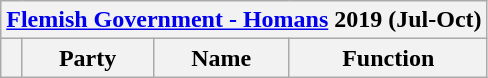<table class="wikitable">
<tr>
<th colspan="4"><a href='#'>Flemish Government - Homans</a> 2019 (Jul-Oct)</th>
</tr>
<tr>
<th></th>
<th>Party</th>
<th>Name</th>
<th>Function<br>








</th>
</tr>
</table>
